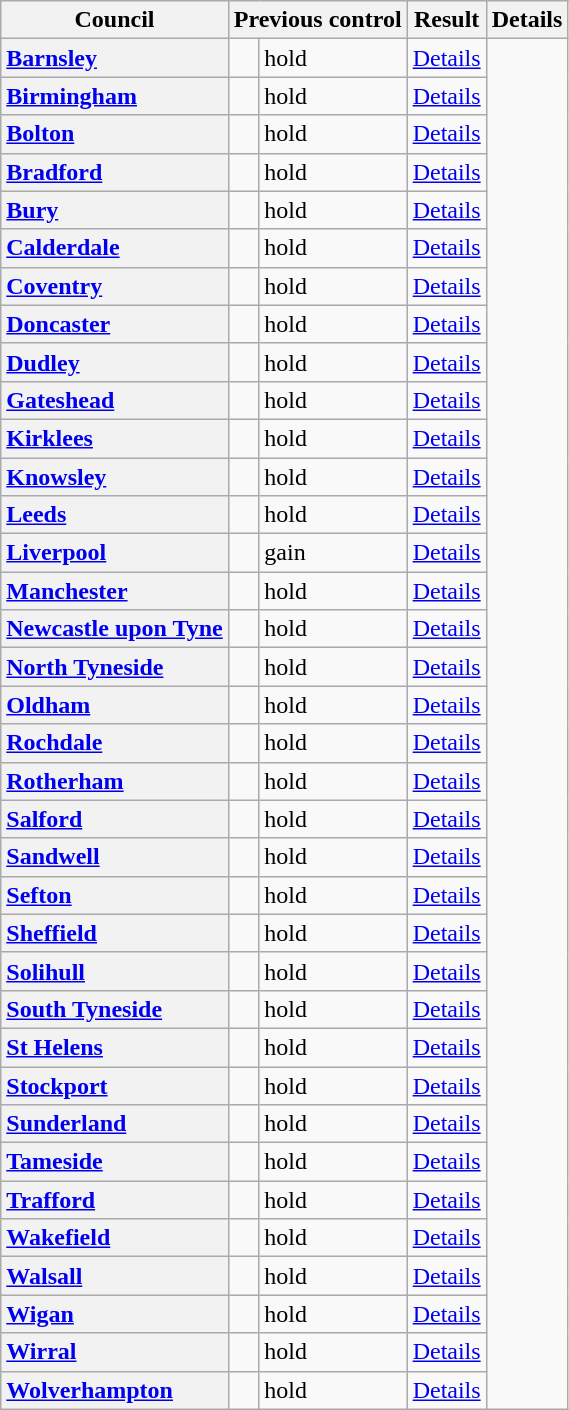<table class="wikitable sortable" border="1">
<tr>
<th scope="col">Council</th>
<th colspan=2>Previous control</th>
<th colspan=2>Result</th>
<th class="unsortable" scope="col">Details</th>
</tr>
<tr>
<th scope="row" style="text-align: left;"><a href='#'>Barnsley</a></th>
<td></td>
<td> hold</td>
<td><a href='#'>Details</a></td>
</tr>
<tr>
<th scope="row" style="text-align: left;"><a href='#'>Birmingham</a></th>
<td></td>
<td> hold</td>
<td><a href='#'>Details</a></td>
</tr>
<tr>
<th scope="row" style="text-align: left;"><a href='#'>Bolton</a></th>
<td></td>
<td> hold</td>
<td><a href='#'>Details</a></td>
</tr>
<tr>
<th scope="row" style="text-align: left;"><a href='#'>Bradford</a></th>
<td></td>
<td> hold</td>
<td><a href='#'>Details</a></td>
</tr>
<tr>
<th scope="row" style="text-align: left;"><a href='#'>Bury</a></th>
<td></td>
<td> hold</td>
<td><a href='#'>Details</a></td>
</tr>
<tr>
<th scope="row" style="text-align: left;"><a href='#'>Calderdale</a></th>
<td></td>
<td> hold</td>
<td><a href='#'>Details</a></td>
</tr>
<tr>
<th scope="row" style="text-align: left;"><a href='#'>Coventry</a></th>
<td></td>
<td> hold</td>
<td><a href='#'>Details</a></td>
</tr>
<tr>
<th scope="row" style="text-align: left;"><a href='#'>Doncaster</a></th>
<td></td>
<td> hold</td>
<td><a href='#'>Details</a></td>
</tr>
<tr>
<th scope="row" style="text-align: left;"><a href='#'>Dudley</a></th>
<td></td>
<td> hold</td>
<td><a href='#'>Details</a></td>
</tr>
<tr>
<th scope="row" style="text-align: left;"><a href='#'>Gateshead</a></th>
<td></td>
<td> hold</td>
<td><a href='#'>Details</a></td>
</tr>
<tr>
<th scope="row" style="text-align: left;"><a href='#'>Kirklees</a></th>
<td></td>
<td> hold</td>
<td><a href='#'>Details</a></td>
</tr>
<tr>
<th scope="row" style="text-align: left;"><a href='#'>Knowsley</a></th>
<td></td>
<td> hold</td>
<td><a href='#'>Details</a></td>
</tr>
<tr>
<th scope="row" style="text-align: left;"><a href='#'>Leeds</a></th>
<td></td>
<td> hold</td>
<td><a href='#'>Details</a></td>
</tr>
<tr>
<th scope="row" style="text-align: left;"><a href='#'>Liverpool</a></th>
<td></td>
<td> gain</td>
<td><a href='#'>Details</a></td>
</tr>
<tr>
<th scope="row" style="text-align: left;"><a href='#'>Manchester</a></th>
<td></td>
<td> hold</td>
<td><a href='#'>Details</a></td>
</tr>
<tr>
<th scope="row" style="text-align: left;"><a href='#'>Newcastle upon Tyne</a></th>
<td></td>
<td> hold</td>
<td><a href='#'>Details</a></td>
</tr>
<tr>
<th scope="row" style="text-align: left;"><a href='#'>North Tyneside</a></th>
<td></td>
<td> hold</td>
<td><a href='#'>Details</a></td>
</tr>
<tr>
<th scope="row" style="text-align: left;"><a href='#'>Oldham</a></th>
<td></td>
<td> hold</td>
<td><a href='#'>Details</a></td>
</tr>
<tr>
<th scope="row" style="text-align: left;"><a href='#'>Rochdale</a></th>
<td></td>
<td> hold</td>
<td><a href='#'>Details</a></td>
</tr>
<tr>
<th scope="row" style="text-align: left;"><a href='#'>Rotherham</a></th>
<td></td>
<td> hold</td>
<td><a href='#'>Details</a></td>
</tr>
<tr>
<th scope="row" style="text-align: left;"><a href='#'>Salford</a></th>
<td></td>
<td> hold</td>
<td><a href='#'>Details</a></td>
</tr>
<tr>
<th scope="row" style="text-align: left;"><a href='#'>Sandwell</a></th>
<td></td>
<td> hold</td>
<td><a href='#'>Details</a></td>
</tr>
<tr>
<th scope="row" style="text-align: left;"><a href='#'>Sefton</a></th>
<td></td>
<td> hold</td>
<td><a href='#'>Details</a></td>
</tr>
<tr>
<th scope="row" style="text-align: left;"><a href='#'>Sheffield</a></th>
<td></td>
<td> hold</td>
<td><a href='#'>Details</a></td>
</tr>
<tr>
<th scope="row" style="text-align: left;"><a href='#'>Solihull</a></th>
<td></td>
<td> hold</td>
<td><a href='#'>Details</a></td>
</tr>
<tr>
<th scope="row" style="text-align: left;"><a href='#'>South Tyneside</a></th>
<td></td>
<td> hold</td>
<td><a href='#'>Details</a></td>
</tr>
<tr>
<th scope="row" style="text-align: left;"><a href='#'>St Helens</a></th>
<td></td>
<td> hold</td>
<td><a href='#'>Details</a></td>
</tr>
<tr>
<th scope="row" style="text-align: left;"><a href='#'>Stockport</a></th>
<td></td>
<td> hold</td>
<td><a href='#'>Details</a></td>
</tr>
<tr>
<th scope="row" style="text-align: left;"><a href='#'>Sunderland</a></th>
<td></td>
<td> hold</td>
<td><a href='#'>Details</a></td>
</tr>
<tr>
<th scope="row" style="text-align: left;"><a href='#'>Tameside</a></th>
<td></td>
<td> hold</td>
<td><a href='#'>Details</a></td>
</tr>
<tr>
<th scope="row" style="text-align: left;"><a href='#'>Trafford</a></th>
<td></td>
<td> hold</td>
<td><a href='#'>Details</a></td>
</tr>
<tr>
<th scope="row" style="text-align: left;"><a href='#'>Wakefield</a></th>
<td></td>
<td> hold</td>
<td><a href='#'>Details</a></td>
</tr>
<tr>
<th scope="row" style="text-align: left;"><a href='#'>Walsall</a></th>
<td></td>
<td> hold</td>
<td><a href='#'>Details</a></td>
</tr>
<tr>
<th scope="row" style="text-align: left;"><a href='#'>Wigan</a></th>
<td></td>
<td> hold</td>
<td><a href='#'>Details</a></td>
</tr>
<tr>
<th scope="row" style="text-align: left;"><a href='#'>Wirral</a></th>
<td></td>
<td> hold</td>
<td><a href='#'>Details</a></td>
</tr>
<tr>
<th scope="row" style="text-align: left;"><a href='#'>Wolverhampton</a></th>
<td></td>
<td> hold</td>
<td><a href='#'>Details</a></td>
</tr>
</table>
